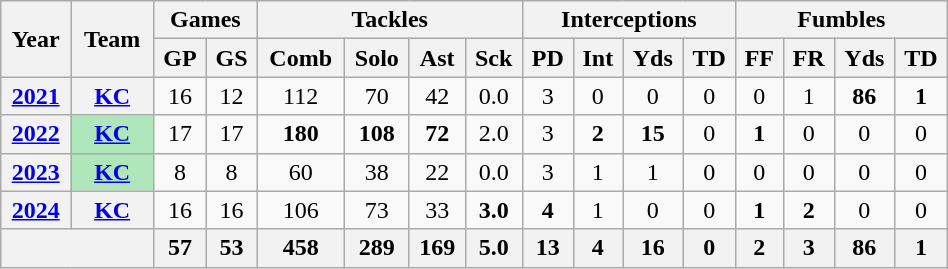<table class="wikitable" style="text-align:center; width:50%">
<tr>
<th rowspan="2">Year</th>
<th rowspan="2">Team</th>
<th colspan="2">Games</th>
<th colspan="4">Tackles</th>
<th colspan="4">Interceptions</th>
<th colspan="5">Fumbles</th>
</tr>
<tr>
<th>GP</th>
<th>GS</th>
<th>Comb</th>
<th>Solo</th>
<th>Ast</th>
<th>Sck</th>
<th>PD</th>
<th>Int</th>
<th>Yds</th>
<th>TD</th>
<th>FF</th>
<th>FR</th>
<th>Yds</th>
<th>TD</th>
</tr>
<tr>
<th><a href='#'>2021</a></th>
<th><a href='#'>KC</a></th>
<td>16</td>
<td>12</td>
<td>112</td>
<td>70</td>
<td>42</td>
<td>0.0</td>
<td>3</td>
<td>0</td>
<td>0</td>
<td>0</td>
<td>0</td>
<td>1</td>
<td><strong>86</strong></td>
<td><strong>1</strong></td>
</tr>
<tr>
<th><a href='#'>2022</a></th>
<th style="background:#afe6ba; width:3em;"><a href='#'>KC</a></th>
<td>17</td>
<td>17</td>
<td><strong>180</strong></td>
<td><strong>108</strong></td>
<td><strong>72</strong></td>
<td>2.0</td>
<td>3</td>
<td><strong>2</strong></td>
<td><strong>15</strong></td>
<td>0</td>
<td><strong>1</strong></td>
<td>0</td>
<td>0</td>
<td>0</td>
</tr>
<tr>
<th><a href='#'>2023</a></th>
<th style="background:#afe6ba; width:3em;"><a href='#'>KC</a></th>
<td>8</td>
<td>8</td>
<td>60</td>
<td>38</td>
<td>22</td>
<td>0.0</td>
<td>3</td>
<td>1</td>
<td>1</td>
<td>0</td>
<td>0</td>
<td>0</td>
<td>0</td>
<td>0</td>
</tr>
<tr>
<th><a href='#'>2024</a></th>
<th><a href='#'>KC</a></th>
<td>16</td>
<td>16</td>
<td>106</td>
<td>73</td>
<td>33</td>
<td><strong>3.0</strong></td>
<td><strong>4</strong></td>
<td>1</td>
<td>0</td>
<td>0</td>
<td><strong>1</strong></td>
<td><strong>2</strong></td>
<td>0</td>
<td>0</td>
</tr>
<tr>
<th colspan="2"></th>
<th>57</th>
<th>53</th>
<th>458</th>
<th>289</th>
<th>169</th>
<th>5.0</th>
<th>13</th>
<th>4</th>
<th>16</th>
<th>0</th>
<th>2</th>
<th>3</th>
<th>86</th>
<th>1</th>
</tr>
</table>
